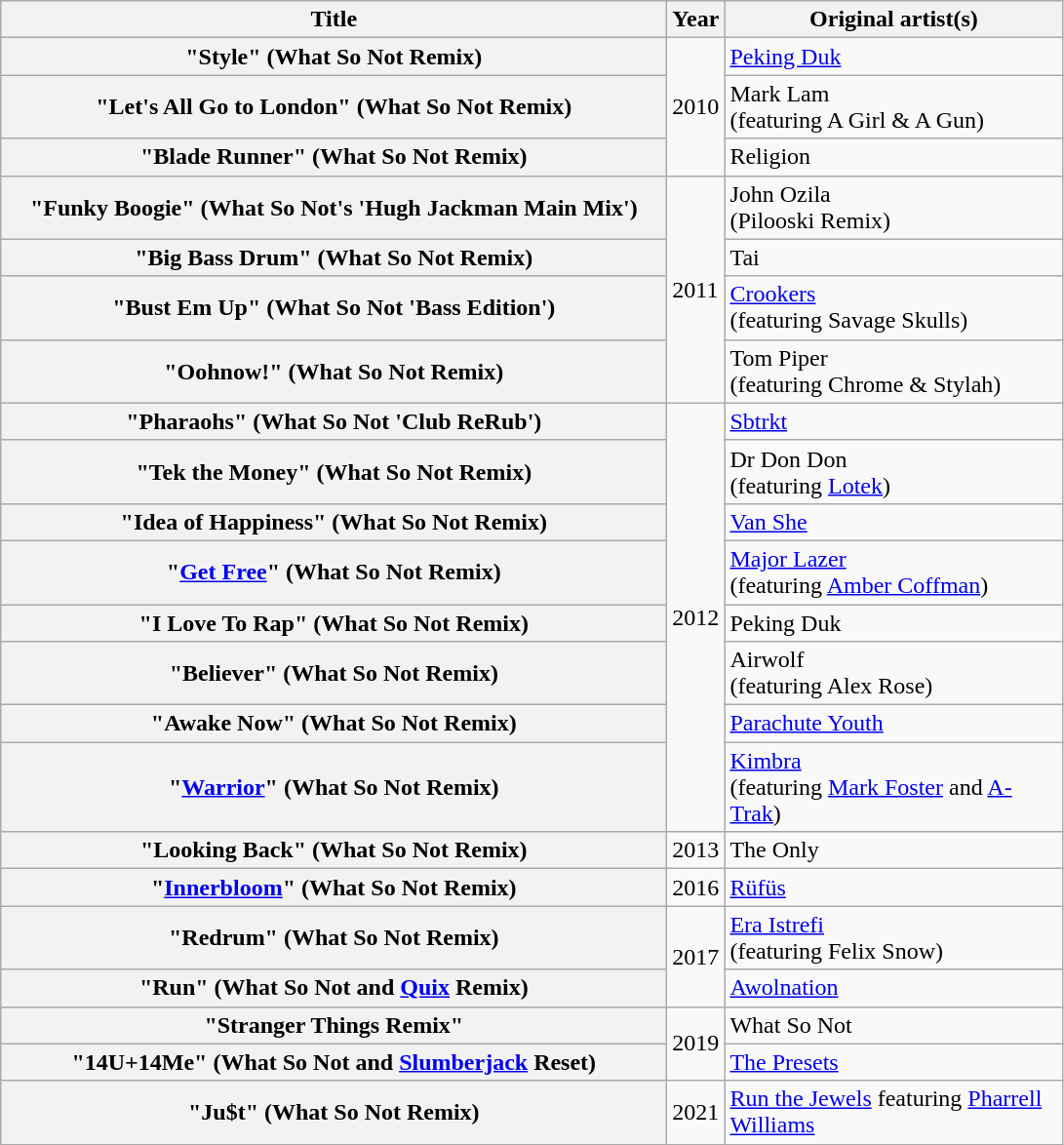<table class="wikitable plainrowheaders">
<tr>
<th style="width:28em;">Title</th>
<th style="width:2em;">Year</th>
<th style="width:14em;">Original artist(s)</th>
</tr>
<tr>
<th scope="row">"Style" (What So Not Remix)</th>
<td rowspan="3">2010</td>
<td><a href='#'>Peking Duk</a></td>
</tr>
<tr>
<th scope="row">"Let's All Go to London" (What So Not Remix)</th>
<td>Mark Lam <br><span>(featuring A Girl & A Gun)</span></td>
</tr>
<tr>
<th scope="row">"Blade Runner" (What So Not Remix)</th>
<td>Religion</td>
</tr>
<tr>
<th scope="row">"Funky Boogie" (What So Not's 'Hugh Jackman Main Mix')</th>
<td rowspan="4">2011</td>
<td>John Ozila <br><span>(Pilooski Remix)</span></td>
</tr>
<tr>
<th scope="row">"Big Bass Drum" (What So Not Remix)</th>
<td>Tai</td>
</tr>
<tr>
<th scope="row">"Bust Em Up" (What So Not 'Bass Edition')</th>
<td><a href='#'>Crookers</a> <br><span>(featuring Savage Skulls)</span></td>
</tr>
<tr>
<th scope="row">"Oohnow!" (What So Not Remix)</th>
<td>Tom Piper <br><span>(featuring Chrome & Stylah)</span></td>
</tr>
<tr>
<th scope="row">"Pharaohs" (What So Not 'Club ReRub')</th>
<td rowspan="8">2012</td>
<td><a href='#'>Sbtrkt</a></td>
</tr>
<tr>
<th scope="row">"Tek the Money" (What So Not Remix)</th>
<td>Dr Don Don <br><span>(featuring <a href='#'>Lotek</a>)</span></td>
</tr>
<tr>
<th scope="row">"Idea of Happiness" (What So Not Remix)</th>
<td><a href='#'>Van She</a></td>
</tr>
<tr>
<th scope="row">"<a href='#'>Get Free</a>" (What So Not Remix)</th>
<td><a href='#'>Major Lazer</a> <br><span>(featuring <a href='#'>Amber Coffman</a>)</span></td>
</tr>
<tr>
<th scope="row">"I Love To Rap" (What So Not Remix)</th>
<td>Peking Duk</td>
</tr>
<tr>
<th scope="row">"Believer" (What So Not Remix)</th>
<td>Airwolf <br><span>(featuring Alex Rose)</span></td>
</tr>
<tr>
<th scope="row">"Awake Now" (What So Not Remix)</th>
<td><a href='#'>Parachute Youth</a></td>
</tr>
<tr>
<th scope="row">"<a href='#'>Warrior</a>" (What So Not Remix)</th>
<td><a href='#'>Kimbra</a> <br><span>(featuring <a href='#'>Mark Foster</a> and <a href='#'>A-Trak</a>)</span></td>
</tr>
<tr>
<th scope="row">"Looking Back" (What So Not Remix)</th>
<td>2013</td>
<td>The Only</td>
</tr>
<tr>
<th scope="row">"<a href='#'>Innerbloom</a>" (What So Not Remix)</th>
<td>2016</td>
<td><a href='#'>Rüfüs</a></td>
</tr>
<tr>
<th scope="row">"Redrum" (What So Not Remix)</th>
<td rowspan="2">2017</td>
<td><a href='#'>Era Istrefi</a> <br><span>(featuring Felix Snow)</span></td>
</tr>
<tr>
<th scope="row">"Run" (What So Not and <a href='#'>Quix</a> Remix)</th>
<td><a href='#'>Awolnation</a></td>
</tr>
<tr>
<th scope="row">"Stranger Things Remix"</th>
<td rowspan="2">2019</td>
<td>What So Not</td>
</tr>
<tr>
<th scope="row">"14U+14Me" (What So Not and <a href='#'>Slumberjack</a> Reset)</th>
<td><a href='#'>The Presets</a></td>
</tr>
<tr>
<th scope="row">"Ju$t" (What So Not Remix)</th>
<td>2021</td>
<td><a href='#'>Run the Jewels</a> featuring <a href='#'>Pharrell Williams</a></td>
</tr>
</table>
